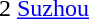<table cellspacing="0" cellpadding="0">
<tr>
<td><div>2 </div></td>
<td><a href='#'>Suzhou</a></td>
</tr>
</table>
